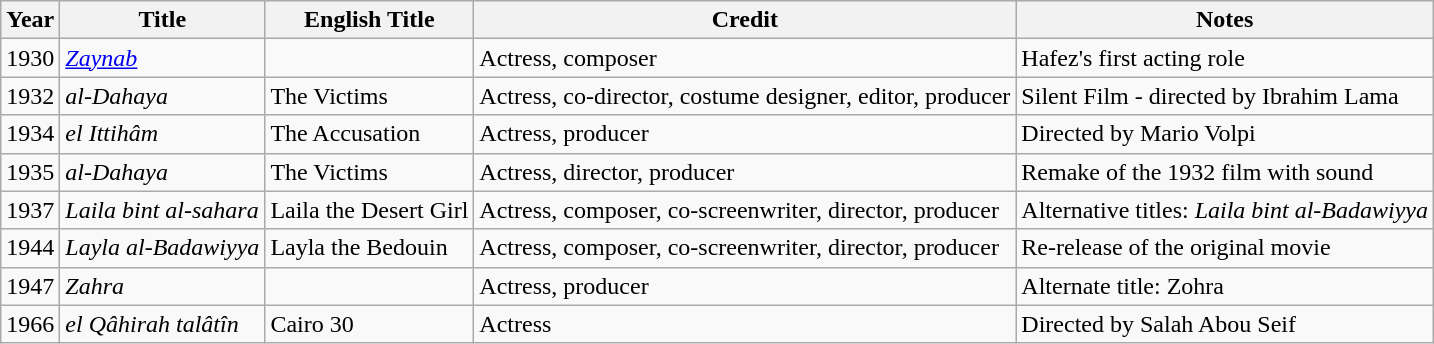<table class="wikitable">
<tr>
<th>Year</th>
<th>Title</th>
<th>English Title</th>
<th>Credit</th>
<th>Notes</th>
</tr>
<tr>
<td>1930</td>
<td><em><a href='#'>Zaynab</a></em></td>
<td></td>
<td>Actress, composer</td>
<td>Hafez's first acting role</td>
</tr>
<tr>
<td>1932</td>
<td><em>al-Dahaya</em></td>
<td>The Victims</td>
<td>Actress, co-director, costume designer, editor, producer</td>
<td>Silent Film - directed by Ibrahim Lama</td>
</tr>
<tr>
<td>1934</td>
<td><em>el Ittihâm</em></td>
<td>The Accusation</td>
<td>Actress, producer</td>
<td>Directed by Mario Volpi</td>
</tr>
<tr>
<td>1935</td>
<td><em>al-Dahaya</em></td>
<td>The Victims</td>
<td>Actress, director, producer</td>
<td>Remake of the 1932 film with sound</td>
</tr>
<tr>
<td>1937</td>
<td><em>Laila bint al-sahara</em></td>
<td>Laila the Desert Girl</td>
<td>Actress, composer, co-screenwriter, director, producer</td>
<td>Alternative titles: <em>Laila bint al-Badawiyya</em></td>
</tr>
<tr>
<td>1944</td>
<td><em>Layla al-Badawiyya</em></td>
<td>Layla the Bedouin</td>
<td>Actress, composer, co-screenwriter, director, producer</td>
<td>Re-release of the original movie</td>
</tr>
<tr>
<td>1947</td>
<td><em>Zahra</em></td>
<td></td>
<td>Actress, producer</td>
<td> Alternate title: Zohra</td>
</tr>
<tr>
<td>1966</td>
<td><em>el Qâhirah talâtîn</em></td>
<td>Cairo 30</td>
<td>Actress</td>
<td>Directed by Salah Abou Seif</td>
</tr>
</table>
